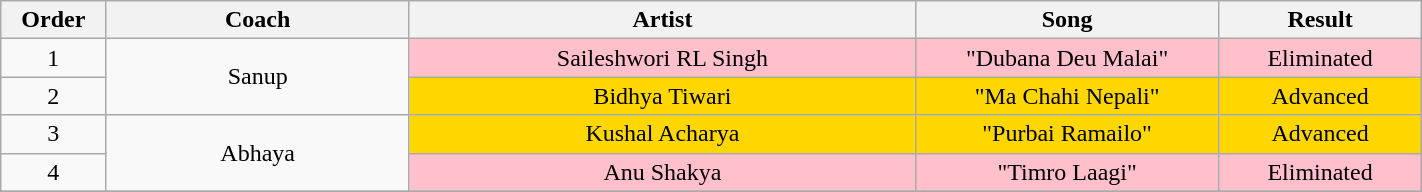<table class="wikitable plainrowheaders" style="text-align:center; width:75%;">
<tr>
<th scope="col" style="width:05%;">Order</th>
<th scope="col" style="width:15%;">Coach</th>
<th scope="col" style="width:25%;">Artist</th>
<th scope="col" style="width:15%;">Song</th>
<th scope="col" style="width:10%;">Result</th>
</tr>
<tr>
<td scope="row">1</td>
<td rowspan="2">Sanup</td>
<td style="background:pink">Saileshwori RL Singh</td>
<td style="background:pink">"Dubana Deu Malai"</td>
<td style="background:pink">Eliminated</td>
</tr>
<tr>
<td scope="row">2</td>
<td style="background:gold">Bidhya Tiwari</td>
<td style="background:gold">"Ma Chahi Nepali"</td>
<td style="background:gold">Advanced</td>
</tr>
<tr>
<td scope="row">3</td>
<td rowspan="2">Abhaya</td>
<td style="background:gold">Kushal Acharya</td>
<td style="background:gold">"Purbai Ramailo"</td>
<td style="background:gold">Advanced</td>
</tr>
<tr>
<td scope="row">4</td>
<td style="background:pink">Anu Shakya</td>
<td style="background:pink">"Timro Laagi"</td>
<td style="background:pink">Eliminated</td>
</tr>
<tr>
</tr>
</table>
